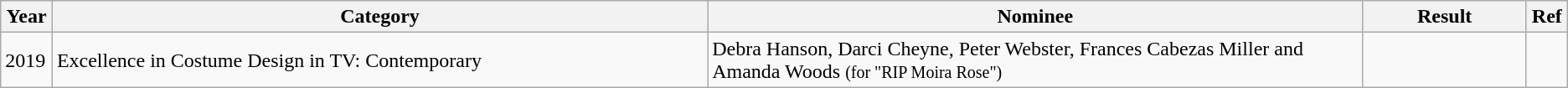<table class="wikitable">
<tr>
<th width="3%">Year</th>
<th width="40%">Category</th>
<th width="40%">Nominee</th>
<th width="10%">Result</th>
<th width="2%">Ref</th>
</tr>
<tr>
<td rowspan="1">2019</td>
<td rowspan="1">Excellence in Costume Design in TV: Contemporary</td>
<td>Debra Hanson, Darci Cheyne, Peter Webster, Frances Cabezas Miller and Amanda Woods <small>(for "RIP Moira Rose")</small></td>
<td></td>
<td rowspan="1"></td>
</tr>
</table>
